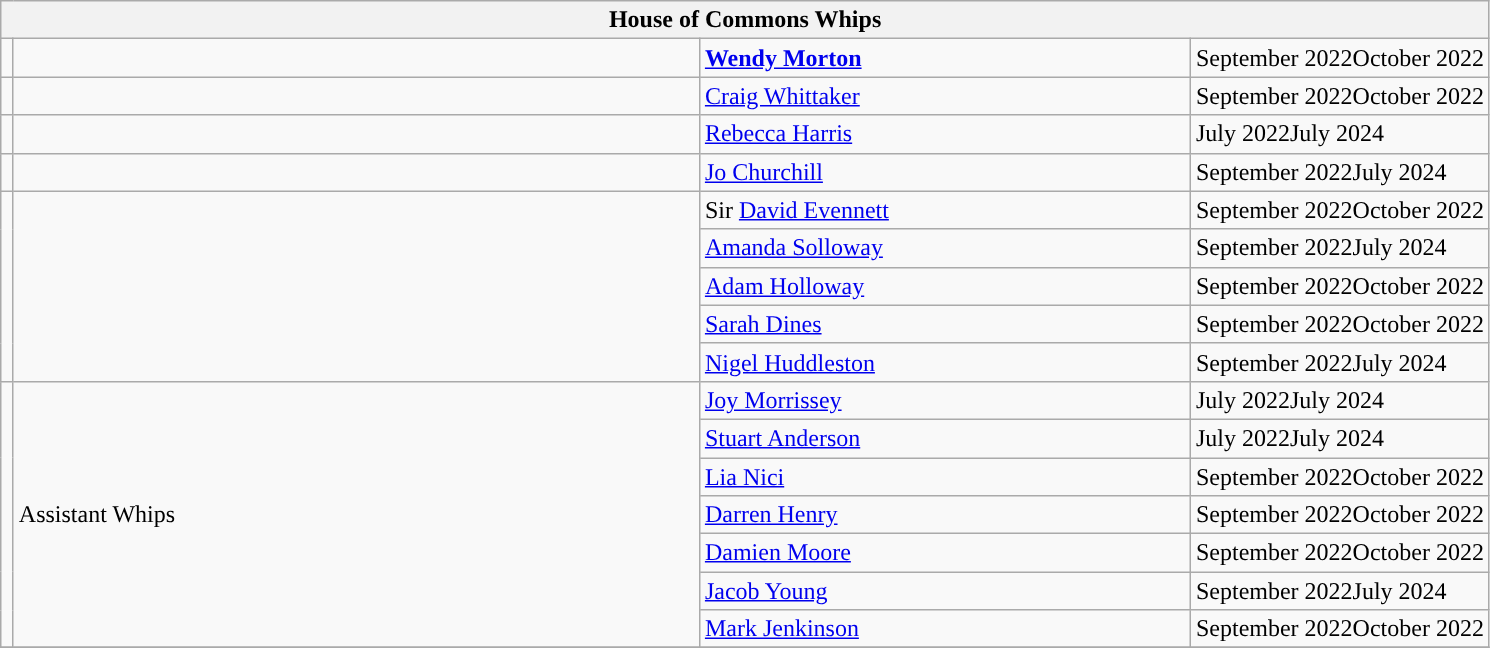<table class="wikitable">
<tr>
<th colspan="4">House of Commons Whips</th>
</tr>
<tr>
<td rowspan=1 style="width: 1px; background: "></td>
<td rowspan=1 style="width: 450px;"></td>
<td style="width: 320px;"><strong><a href='#'>Wendy Morton</a></strong></td>
<td>September 2022October 2022</td>
</tr>
<tr>
<td rowspan=1 style="width: 1px; background: "></td>
<td rowspan=1></td>
<td><a href='#'>Craig Whittaker</a></td>
<td>September 2022October 2022</td>
</tr>
<tr>
<td rowspan=1 style="width: 1px; background: "></td>
<td rowspan=1></td>
<td style="width: 320px;"><a href='#'>Rebecca Harris</a></td>
<td>July 2022July 2024</td>
</tr>
<tr>
<td rowspan=1 style="width: 1px; background: "></td>
<td rowspan=1></td>
<td style="width: 320px;"><a href='#'>Jo Churchill</a></td>
<td>September 2022July 2024</td>
</tr>
<tr>
<td rowspan=5 style="width: 1px; background: "></td>
<td rowspan=5></td>
<td style="width: 320px;">Sir <a href='#'>David Evennett</a></td>
<td>September 2022October 2022</td>
</tr>
<tr>
<td><a href='#'>Amanda Solloway</a></td>
<td>September 2022July 2024</td>
</tr>
<tr>
<td><a href='#'>Adam Holloway</a></td>
<td>September 2022October 2022</td>
</tr>
<tr>
<td><a href='#'>Sarah Dines</a></td>
<td>September 2022October 2022</td>
</tr>
<tr>
<td><a href='#'>Nigel Huddleston</a></td>
<td>September 2022July 2024</td>
</tr>
<tr>
<td rowspan=7 style="width: 1px; background: "></td>
<td rowspan=7>Assistant Whips</td>
<td style="width: 320px;"><a href='#'>Joy Morrissey</a></td>
<td>July 2022July 2024</td>
</tr>
<tr>
<td style="width: 320px;"><a href='#'>Stuart Anderson</a></td>
<td>July 2022July 2024</td>
</tr>
<tr>
<td><a href='#'>Lia Nici</a></td>
<td>September 2022October 2022</td>
</tr>
<tr>
<td><a href='#'>Darren Henry</a></td>
<td>September 2022October 2022</td>
</tr>
<tr>
<td><a href='#'>Damien Moore</a></td>
<td>September 2022October 2022</td>
</tr>
<tr>
<td><a href='#'>Jacob Young</a></td>
<td>September 2022July 2024</td>
</tr>
<tr>
<td><a href='#'>Mark Jenkinson</a></td>
<td>September 2022October 2022</td>
</tr>
<tr>
</tr>
</table>
